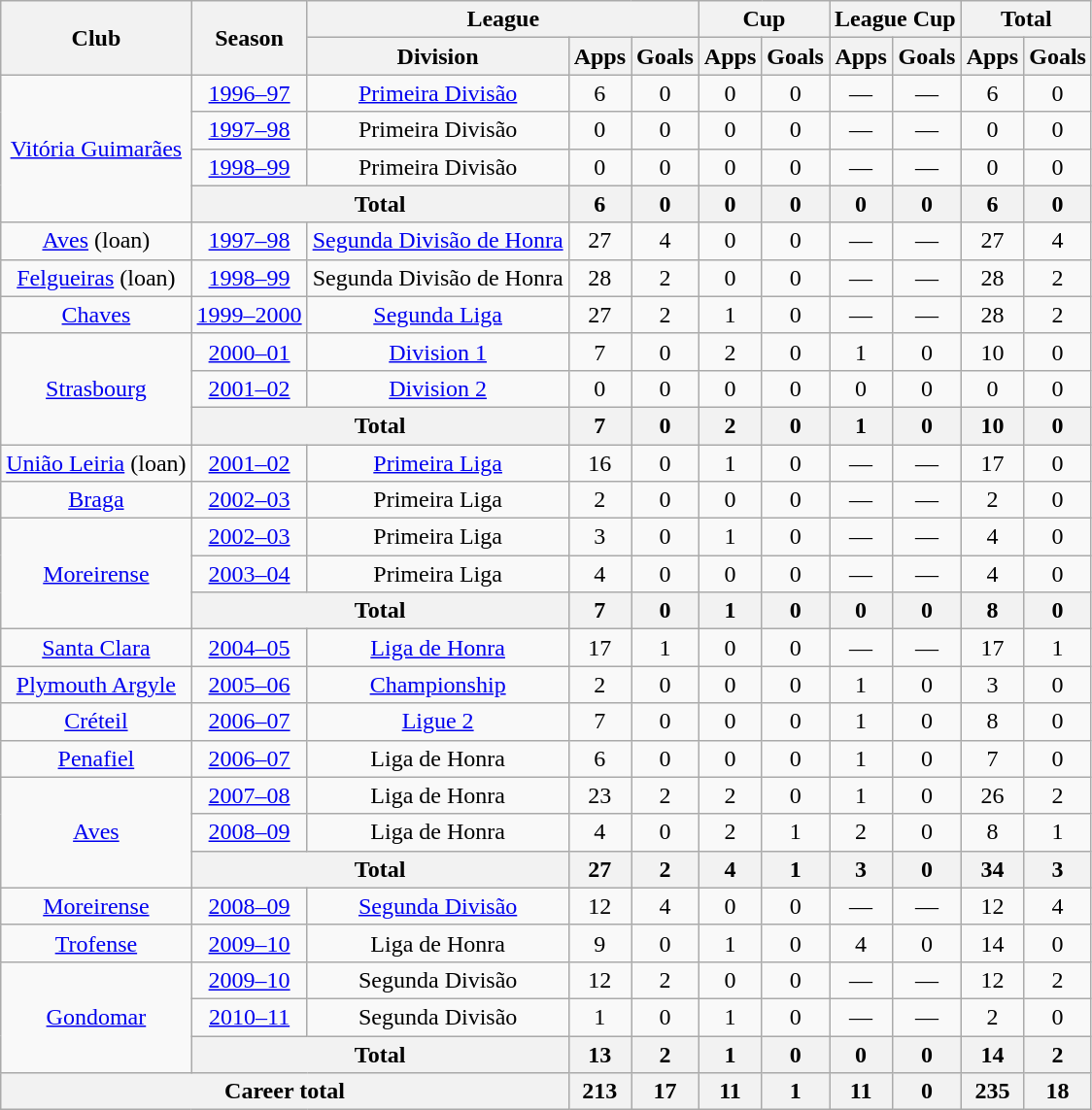<table class="wikitable plainrowheaders" style="text-align: center">
<tr>
<th rowspan="2">Club</th>
<th rowspan="2">Season</th>
<th colspan="3">League</th>
<th colspan="2">Cup</th>
<th colspan="2">League Cup</th>
<th colspan="2">Total</th>
</tr>
<tr>
<th>Division</th>
<th>Apps</th>
<th>Goals</th>
<th>Apps</th>
<th>Goals</th>
<th>Apps</th>
<th>Goals</th>
<th>Apps</th>
<th>Goals</th>
</tr>
<tr>
<td rowspan="4"><a href='#'>Vitória Guimarães</a></td>
<td><a href='#'>1996–97</a></td>
<td><a href='#'>Primeira Divisão</a></td>
<td>6</td>
<td>0</td>
<td>0</td>
<td>0</td>
<td>—</td>
<td>—</td>
<td>6</td>
<td>0</td>
</tr>
<tr>
<td><a href='#'>1997–98</a></td>
<td>Primeira Divisão</td>
<td>0</td>
<td>0</td>
<td>0</td>
<td>0</td>
<td>—</td>
<td>—</td>
<td>0</td>
<td>0</td>
</tr>
<tr>
<td><a href='#'>1998–99</a></td>
<td>Primeira Divisão</td>
<td>0</td>
<td>0</td>
<td>0</td>
<td>0</td>
<td>—</td>
<td>—</td>
<td>0</td>
<td>0</td>
</tr>
<tr>
<th colspan="2">Total</th>
<th>6</th>
<th>0</th>
<th>0</th>
<th>0</th>
<th>0</th>
<th>0</th>
<th>6</th>
<th>0</th>
</tr>
<tr>
<td><a href='#'>Aves</a> (loan)</td>
<td><a href='#'>1997–98</a></td>
<td><a href='#'>Segunda Divisão de Honra</a></td>
<td>27</td>
<td>4</td>
<td>0</td>
<td>0</td>
<td>—</td>
<td>—</td>
<td>27</td>
<td>4</td>
</tr>
<tr>
<td><a href='#'>Felgueiras</a> (loan)</td>
<td><a href='#'>1998–99</a></td>
<td>Segunda Divisão de Honra</td>
<td>28</td>
<td>2</td>
<td>0</td>
<td>0</td>
<td>—</td>
<td>—</td>
<td>28</td>
<td>2</td>
</tr>
<tr>
<td><a href='#'>Chaves</a></td>
<td><a href='#'>1999–2000</a></td>
<td><a href='#'>Segunda Liga</a></td>
<td>27</td>
<td>2</td>
<td>1</td>
<td>0</td>
<td>—</td>
<td>—</td>
<td>28</td>
<td>2</td>
</tr>
<tr>
<td rowspan="3"><a href='#'>Strasbourg</a></td>
<td><a href='#'>2000–01</a></td>
<td><a href='#'>Division 1</a></td>
<td>7</td>
<td>0</td>
<td>2</td>
<td>0</td>
<td>1</td>
<td>0</td>
<td>10</td>
<td>0</td>
</tr>
<tr>
<td><a href='#'>2001–02</a></td>
<td><a href='#'>Division 2</a></td>
<td>0</td>
<td>0</td>
<td>0</td>
<td>0</td>
<td>0</td>
<td>0</td>
<td>0</td>
<td>0</td>
</tr>
<tr>
<th colspan="2">Total</th>
<th>7</th>
<th>0</th>
<th>2</th>
<th>0</th>
<th>1</th>
<th>0</th>
<th>10</th>
<th>0</th>
</tr>
<tr>
<td><a href='#'>União Leiria</a> (loan)</td>
<td><a href='#'>2001–02</a></td>
<td><a href='#'>Primeira Liga</a></td>
<td>16</td>
<td>0</td>
<td>1</td>
<td>0</td>
<td>—</td>
<td>—</td>
<td>17</td>
<td>0</td>
</tr>
<tr>
<td><a href='#'>Braga</a></td>
<td><a href='#'>2002–03</a></td>
<td>Primeira Liga</td>
<td>2</td>
<td>0</td>
<td>0</td>
<td>0</td>
<td>—</td>
<td>—</td>
<td>2</td>
<td>0</td>
</tr>
<tr>
<td rowspan="3"><a href='#'>Moreirense</a></td>
<td><a href='#'>2002–03</a></td>
<td>Primeira Liga</td>
<td>3</td>
<td>0</td>
<td>1</td>
<td>0</td>
<td>—</td>
<td>—</td>
<td>4</td>
<td>0</td>
</tr>
<tr>
<td><a href='#'>2003–04</a></td>
<td>Primeira Liga</td>
<td>4</td>
<td>0</td>
<td>0</td>
<td>0</td>
<td>—</td>
<td>—</td>
<td>4</td>
<td>0</td>
</tr>
<tr>
<th colspan="2">Total</th>
<th>7</th>
<th>0</th>
<th>1</th>
<th>0</th>
<th>0</th>
<th>0</th>
<th>8</th>
<th>0</th>
</tr>
<tr>
<td><a href='#'>Santa Clara</a></td>
<td><a href='#'>2004–05</a></td>
<td><a href='#'>Liga de Honra</a></td>
<td>17</td>
<td>1</td>
<td>0</td>
<td>0</td>
<td>—</td>
<td>—</td>
<td>17</td>
<td>1</td>
</tr>
<tr>
<td><a href='#'>Plymouth Argyle</a></td>
<td><a href='#'>2005–06</a></td>
<td><a href='#'>Championship</a></td>
<td>2</td>
<td>0</td>
<td>0</td>
<td>0</td>
<td>1</td>
<td>0</td>
<td>3</td>
<td>0</td>
</tr>
<tr>
<td><a href='#'>Créteil</a></td>
<td><a href='#'>2006–07</a></td>
<td><a href='#'>Ligue 2</a></td>
<td>7</td>
<td>0</td>
<td>0</td>
<td>0</td>
<td>1</td>
<td>0</td>
<td>8</td>
<td>0</td>
</tr>
<tr>
<td><a href='#'>Penafiel</a></td>
<td><a href='#'>2006–07</a></td>
<td>Liga de Honra</td>
<td>6</td>
<td>0</td>
<td>0</td>
<td>0</td>
<td>1</td>
<td>0</td>
<td>7</td>
<td>0</td>
</tr>
<tr>
<td rowspan="3"><a href='#'>Aves</a></td>
<td><a href='#'>2007–08</a></td>
<td>Liga de Honra</td>
<td>23</td>
<td>2</td>
<td>2</td>
<td>0</td>
<td>1</td>
<td>0</td>
<td>26</td>
<td>2</td>
</tr>
<tr>
<td><a href='#'>2008–09</a></td>
<td>Liga de Honra</td>
<td>4</td>
<td>0</td>
<td>2</td>
<td>1</td>
<td>2</td>
<td>0</td>
<td>8</td>
<td>1</td>
</tr>
<tr>
<th colspan="2">Total</th>
<th>27</th>
<th>2</th>
<th>4</th>
<th>1</th>
<th>3</th>
<th>0</th>
<th>34</th>
<th>3</th>
</tr>
<tr>
<td><a href='#'>Moreirense</a></td>
<td><a href='#'>2008–09</a></td>
<td><a href='#'>Segunda Divisão</a></td>
<td>12</td>
<td>4</td>
<td>0</td>
<td>0</td>
<td>—</td>
<td>—</td>
<td>12</td>
<td>4</td>
</tr>
<tr>
<td><a href='#'>Trofense</a></td>
<td><a href='#'>2009–10</a></td>
<td>Liga de Honra</td>
<td>9</td>
<td>0</td>
<td>1</td>
<td>0</td>
<td>4</td>
<td>0</td>
<td>14</td>
<td>0</td>
</tr>
<tr>
<td rowspan="3"><a href='#'>Gondomar</a></td>
<td><a href='#'>2009–10</a></td>
<td>Segunda Divisão</td>
<td>12</td>
<td>2</td>
<td>0</td>
<td>0</td>
<td>—</td>
<td>—</td>
<td>12</td>
<td>2</td>
</tr>
<tr>
<td><a href='#'>2010–11</a></td>
<td>Segunda Divisão</td>
<td>1</td>
<td>0</td>
<td>1</td>
<td>0</td>
<td>—</td>
<td>—</td>
<td>2</td>
<td>0</td>
</tr>
<tr>
<th colspan="2">Total</th>
<th>13</th>
<th>2</th>
<th>1</th>
<th>0</th>
<th>0</th>
<th>0</th>
<th>14</th>
<th>2</th>
</tr>
<tr>
<th colspan="3">Career total</th>
<th>213</th>
<th>17</th>
<th>11</th>
<th>1</th>
<th>11</th>
<th>0</th>
<th>235</th>
<th>18</th>
</tr>
</table>
